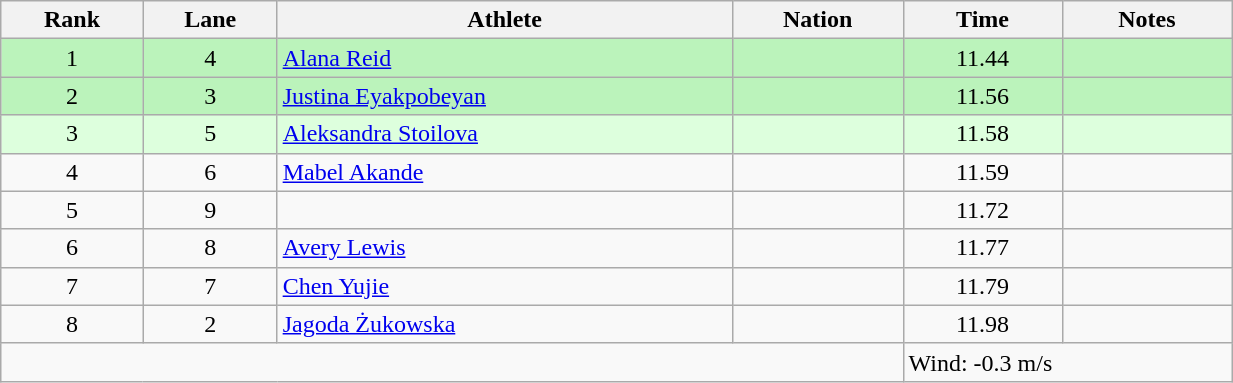<table class="wikitable sortable" style="text-align:center;width: 65%;">
<tr>
<th scope="col">Rank</th>
<th scope="col">Lane</th>
<th scope="col">Athlete</th>
<th scope="col">Nation</th>
<th scope="col">Time</th>
<th scope="col">Notes</th>
</tr>
<tr bgcolor=bbf3bb>
<td>1</td>
<td>4</td>
<td align=left><a href='#'>Alana Reid</a></td>
<td align=left></td>
<td>11.44</td>
<td></td>
</tr>
<tr bgcolor=bbf3bb>
<td>2</td>
<td>3</td>
<td align=left><a href='#'>Justina Eyakpobeyan</a></td>
<td align=left></td>
<td>11.56</td>
<td></td>
</tr>
<tr bgcolor=ddffdd>
<td>3</td>
<td>5</td>
<td align=left><a href='#'>Aleksandra Stoilova</a></td>
<td align=left></td>
<td>11.58</td>
<td></td>
</tr>
<tr>
<td>4</td>
<td>6</td>
<td align=left><a href='#'>Mabel Akande</a></td>
<td align=left></td>
<td>11.59</td>
<td></td>
</tr>
<tr>
<td>5</td>
<td>9</td>
<td align=left></td>
<td align=left></td>
<td>11.72</td>
<td></td>
</tr>
<tr>
<td>6</td>
<td>8</td>
<td align=left><a href='#'>Avery Lewis</a></td>
<td align=left></td>
<td>11.77</td>
<td></td>
</tr>
<tr>
<td>7</td>
<td>7</td>
<td align=left><a href='#'>Chen Yujie</a></td>
<td align=left></td>
<td>11.79</td>
<td></td>
</tr>
<tr>
<td>8</td>
<td>2</td>
<td align=left><a href='#'>Jagoda Żukowska</a></td>
<td align=left></td>
<td>11.98</td>
<td></td>
</tr>
<tr class="sortbottom">
<td colspan="4"></td>
<td colspan="2" style="text-align:left;">Wind: -0.3 m/s</td>
</tr>
</table>
